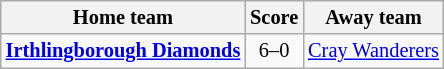<table class="wikitable" style="text-align: center; font-size:85%">
<tr>
<th>Home team</th>
<th>Score</th>
<th>Away team</th>
</tr>
<tr>
<td><strong><a href='#'>Irthlingborough Diamonds</a></strong></td>
<td>6–0</td>
<td><a href='#'>Cray Wanderers</a></td>
</tr>
</table>
